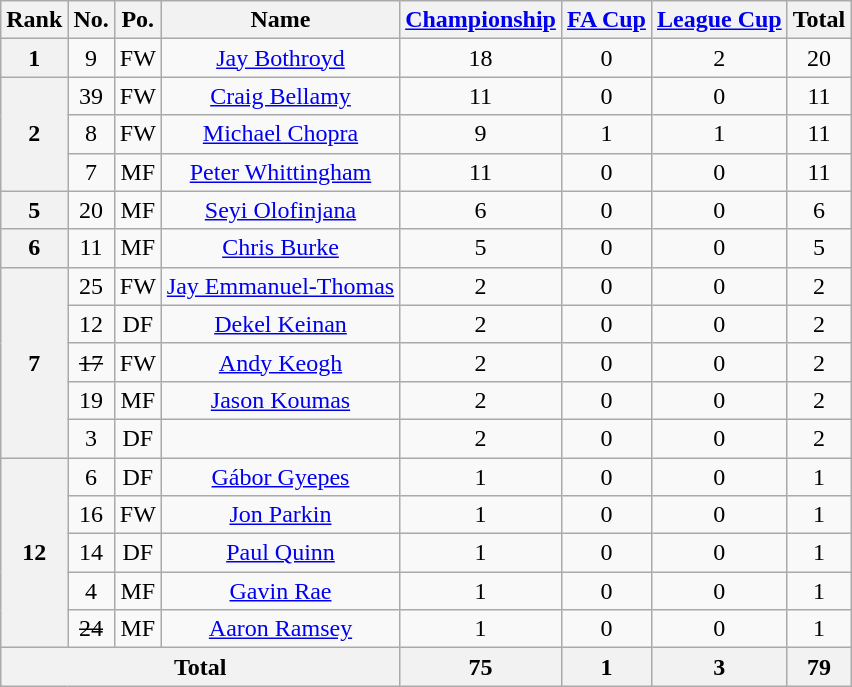<table class="wikitable" style="text-align: center">
<tr>
<th>Rank</th>
<th>No.</th>
<th>Po.</th>
<th>Name</th>
<th><a href='#'>Championship</a></th>
<th><a href='#'>FA Cup</a></th>
<th><a href='#'>League Cup</a></th>
<th>Total</th>
</tr>
<tr>
<th>1</th>
<td>9</td>
<td>FW</td>
<td><a href='#'>Jay Bothroyd</a></td>
<td>18</td>
<td>0</td>
<td>2</td>
<td>20</td>
</tr>
<tr>
<th rowspan="3">2</th>
<td>39</td>
<td>FW</td>
<td><a href='#'>Craig Bellamy</a></td>
<td>11</td>
<td>0</td>
<td>0</td>
<td>11</td>
</tr>
<tr>
<td>8</td>
<td>FW</td>
<td><a href='#'>Michael Chopra</a></td>
<td>9</td>
<td>1</td>
<td>1</td>
<td>11</td>
</tr>
<tr>
<td>7</td>
<td>MF</td>
<td><a href='#'>Peter Whittingham</a></td>
<td>11</td>
<td>0</td>
<td>0</td>
<td>11</td>
</tr>
<tr>
<th>5</th>
<td>20</td>
<td>MF</td>
<td><a href='#'>Seyi Olofinjana</a></td>
<td>6</td>
<td>0</td>
<td>0</td>
<td>6</td>
</tr>
<tr>
<th>6</th>
<td>11</td>
<td>MF</td>
<td><a href='#'>Chris Burke</a></td>
<td>5</td>
<td>0</td>
<td>0</td>
<td>5</td>
</tr>
<tr>
<th rowspan="5">7</th>
<td>25</td>
<td>FW</td>
<td><a href='#'>Jay Emmanuel-Thomas</a></td>
<td>2</td>
<td>0</td>
<td>0</td>
<td>2</td>
</tr>
<tr>
<td>12</td>
<td>DF</td>
<td><a href='#'>Dekel Keinan</a></td>
<td>2</td>
<td>0</td>
<td>0</td>
<td>2</td>
</tr>
<tr>
<td><s>17</s></td>
<td>FW</td>
<td><a href='#'>Andy Keogh</a></td>
<td>2</td>
<td>0</td>
<td>0</td>
<td>2</td>
</tr>
<tr>
<td>19</td>
<td>MF</td>
<td><a href='#'>Jason Koumas</a></td>
<td>2</td>
<td>0</td>
<td>0</td>
<td>2</td>
</tr>
<tr>
<td>3</td>
<td>DF</td>
<td></td>
<td>2</td>
<td>0</td>
<td>0</td>
<td>2</td>
</tr>
<tr>
<th rowspan="5">12</th>
<td>6</td>
<td>DF</td>
<td><a href='#'>Gábor Gyepes</a></td>
<td>1</td>
<td>0</td>
<td>0</td>
<td>1</td>
</tr>
<tr>
<td>16</td>
<td>FW</td>
<td><a href='#'>Jon Parkin</a></td>
<td>1</td>
<td>0</td>
<td>0</td>
<td>1</td>
</tr>
<tr>
<td>14</td>
<td>DF</td>
<td><a href='#'>Paul Quinn</a></td>
<td>1</td>
<td>0</td>
<td>0</td>
<td>1</td>
</tr>
<tr>
<td>4</td>
<td>MF</td>
<td><a href='#'>Gavin Rae</a></td>
<td>1</td>
<td>0</td>
<td>0</td>
<td>1</td>
</tr>
<tr>
<td><s>24</s></td>
<td>MF</td>
<td><a href='#'>Aaron Ramsey</a></td>
<td>1</td>
<td>0</td>
<td>0</td>
<td>1</td>
</tr>
<tr>
<th colspan="4">Total</th>
<th>75</th>
<th>1</th>
<th>3</th>
<th>79</th>
</tr>
</table>
